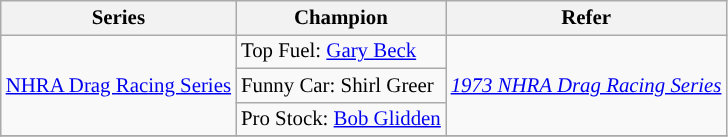<table class="wikitable" style="font-size:87%;">
<tr>
<th>Series</th>
<th>Champion</th>
<th>Refer</th>
</tr>
<tr>
<td rowspan=3><a href='#'>NHRA Drag Racing Series</a></td>
<td>Top Fuel:  <a href='#'>Gary Beck</a></td>
<td rowspan=3><em><a href='#'>1973 NHRA Drag Racing Series</a></em></td>
</tr>
<tr>
<td>Funny Car:  Shirl Greer</td>
</tr>
<tr>
<td>Pro Stock:  <a href='#'>Bob Glidden</a></td>
</tr>
<tr>
</tr>
</table>
